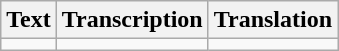<table class="wikitable">
<tr>
<th>Text</th>
<th>Transcription</th>
<th>Translation</th>
</tr>
<tr>
<td></td>
<td></td>
<td></td>
</tr>
</table>
